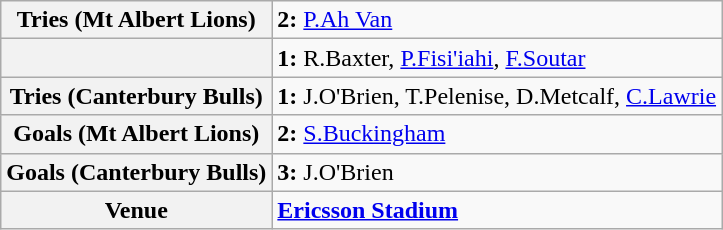<table class="wikitable">
<tr>
<th>Tries (Mt Albert Lions)</th>
<td><strong>2:</strong> <a href='#'>P.Ah Van</a></td>
</tr>
<tr>
<th></th>
<td><strong>1:</strong> R.Baxter, <a href='#'>P.Fisi'iahi</a>, <a href='#'>F.Soutar</a></td>
</tr>
<tr>
<th>Tries (Canterbury Bulls)</th>
<td><strong>1:</strong> J.O'Brien, T.Pelenise, D.Metcalf, <a href='#'>C.Lawrie</a></td>
</tr>
<tr>
<th>Goals (Mt Albert Lions)</th>
<td><strong>2:</strong> <a href='#'>S.Buckingham</a></td>
</tr>
<tr>
<th>Goals (Canterbury Bulls)</th>
<td><strong>3:</strong> J.O'Brien</td>
</tr>
<tr>
<th>Venue</th>
<td><strong><a href='#'>Ericsson Stadium</a></strong></td>
</tr>
</table>
